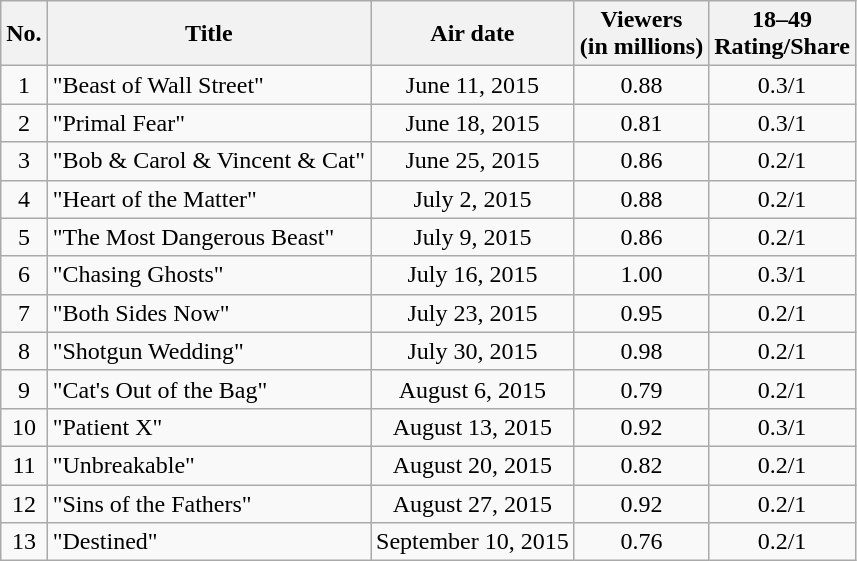<table class="wikitable sortable">
<tr>
<th>No.</th>
<th>Title</th>
<th>Air date</th>
<th>Viewers<br>(in millions)</th>
<th>18–49<br>Rating/Share</th>
</tr>
<tr>
<td style="text-align:center;">1</td>
<td>"Beast of Wall Street"</td>
<td style="text-align:center;">June 11, 2015</td>
<td style="text-align:center;">0.88</td>
<td style="text-align:center;">0.3/1</td>
</tr>
<tr>
<td style="text-align:center;">2</td>
<td>"Primal Fear"</td>
<td style="text-align:center;">June 18, 2015</td>
<td style="text-align:center;">0.81</td>
<td style="text-align:center;">0.3/1</td>
</tr>
<tr>
<td style="text-align:center;">3</td>
<td>"Bob & Carol & Vincent & Cat"</td>
<td style="text-align:center;">June 25, 2015</td>
<td style="text-align:center;">0.86</td>
<td style="text-align:center;">0.2/1</td>
</tr>
<tr>
<td style="text-align:center;">4</td>
<td>"Heart of the Matter"</td>
<td style="text-align:center;">July 2, 2015</td>
<td style="text-align:center;">0.88</td>
<td style="text-align:center;">0.2/1</td>
</tr>
<tr>
<td style="text-align:center;">5</td>
<td>"The Most Dangerous Beast"</td>
<td style="text-align:center;">July 9, 2015</td>
<td style="text-align:center;">0.86</td>
<td style="text-align:center;">0.2/1</td>
</tr>
<tr>
<td style="text-align:center;">6</td>
<td>"Chasing Ghosts"</td>
<td style="text-align:center;">July 16, 2015</td>
<td style="text-align:center;">1.00</td>
<td style="text-align:center;">0.3/1</td>
</tr>
<tr>
<td style="text-align:center;">7</td>
<td>"Both Sides Now"</td>
<td style="text-align:center;">July 23, 2015</td>
<td style="text-align:center;">0.95</td>
<td style="text-align:center;">0.2/1</td>
</tr>
<tr>
<td style="text-align:center;">8</td>
<td>"Shotgun Wedding"</td>
<td style="text-align:center;">July 30, 2015</td>
<td style="text-align:center;">0.98</td>
<td style="text-align:center;">0.2/1</td>
</tr>
<tr>
<td style="text-align:center;">9</td>
<td>"Cat's Out of the Bag"</td>
<td style="text-align:center;">August 6, 2015</td>
<td style="text-align:center;">0.79</td>
<td style="text-align:center;">0.2/1</td>
</tr>
<tr>
<td style="text-align:center;">10</td>
<td>"Patient X"</td>
<td style="text-align:center;">August 13, 2015</td>
<td style="text-align:center;">0.92</td>
<td style="text-align:center;">0.3/1</td>
</tr>
<tr>
<td style="text-align:center;">11</td>
<td>"Unbreakable"</td>
<td style="text-align:center;">August 20, 2015</td>
<td style="text-align:center;">0.82</td>
<td style="text-align:center;">0.2/1</td>
</tr>
<tr>
<td style="text-align:center;">12</td>
<td>"Sins of the Fathers"</td>
<td style="text-align:center;">August 27, 2015</td>
<td style="text-align:center;">0.92</td>
<td style="text-align:center;">0.2/1</td>
</tr>
<tr>
<td style="text-align:center;">13</td>
<td>"Destined"</td>
<td style="text-align:center;">September 10, 2015</td>
<td style="text-align:center;">0.76</td>
<td style="text-align:center;">0.2/1</td>
</tr>
</table>
